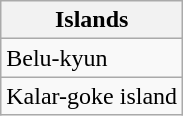<table class="wikitable">
<tr>
<th>Islands</th>
</tr>
<tr>
<td>Belu-kyun</td>
</tr>
<tr>
<td>Kalar-goke island</td>
</tr>
</table>
